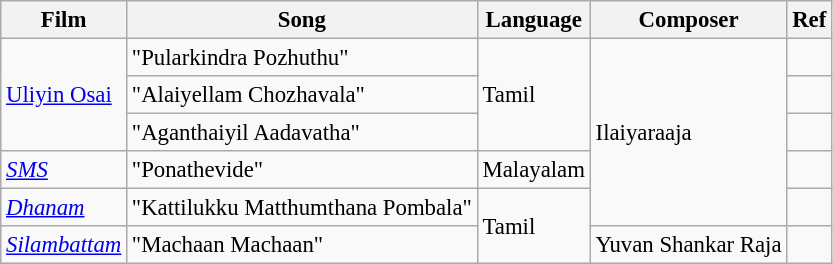<table class="wikitable sortable" style="font-size:95%;">
<tr>
<th>Film</th>
<th>Song</th>
<th>Language</th>
<th>Composer</th>
<th>Ref</th>
</tr>
<tr>
<td rowspan="3"><a href='#'>Uliyin Osai</a></td>
<td>"Pularkindra Pozhuthu"</td>
<td rowspan="3">Tamil</td>
<td rowspan="5">Ilaiyaraaja</td>
<td></td>
</tr>
<tr>
<td>"Alaiyellam Chozhavala"</td>
<td></td>
</tr>
<tr>
<td>"Aganthaiyil Aadavatha"</td>
<td></td>
</tr>
<tr>
<td><a href='#'><em>SMS</em></a></td>
<td>"Ponathevide"</td>
<td>Malayalam</td>
<td></td>
</tr>
<tr>
<td><a href='#'><em>Dhanam</em></a></td>
<td>"Kattilukku Matthumthana Pombala"</td>
<td rowspan="2">Tamil</td>
<td></td>
</tr>
<tr>
<td><em><a href='#'>Silambattam</a></em></td>
<td>"Machaan Machaan"</td>
<td>Yuvan Shankar Raja</td>
<td></td>
</tr>
</table>
